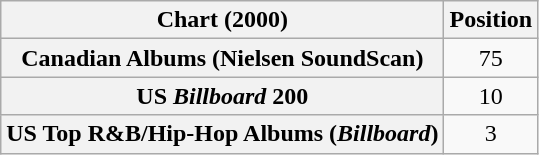<table class="wikitable sortable plainrowheaders">
<tr>
<th>Chart (2000)</th>
<th>Position</th>
</tr>
<tr>
<th scope="row">Canadian Albums (Nielsen SoundScan)</th>
<td align=center>75</td>
</tr>
<tr>
<th scope="row">US <em>Billboard</em> 200</th>
<td style="text-align:center">10</td>
</tr>
<tr>
<th scope="row">US Top R&B/Hip-Hop Albums (<em>Billboard</em>)</th>
<td style="text-align:center">3</td>
</tr>
</table>
